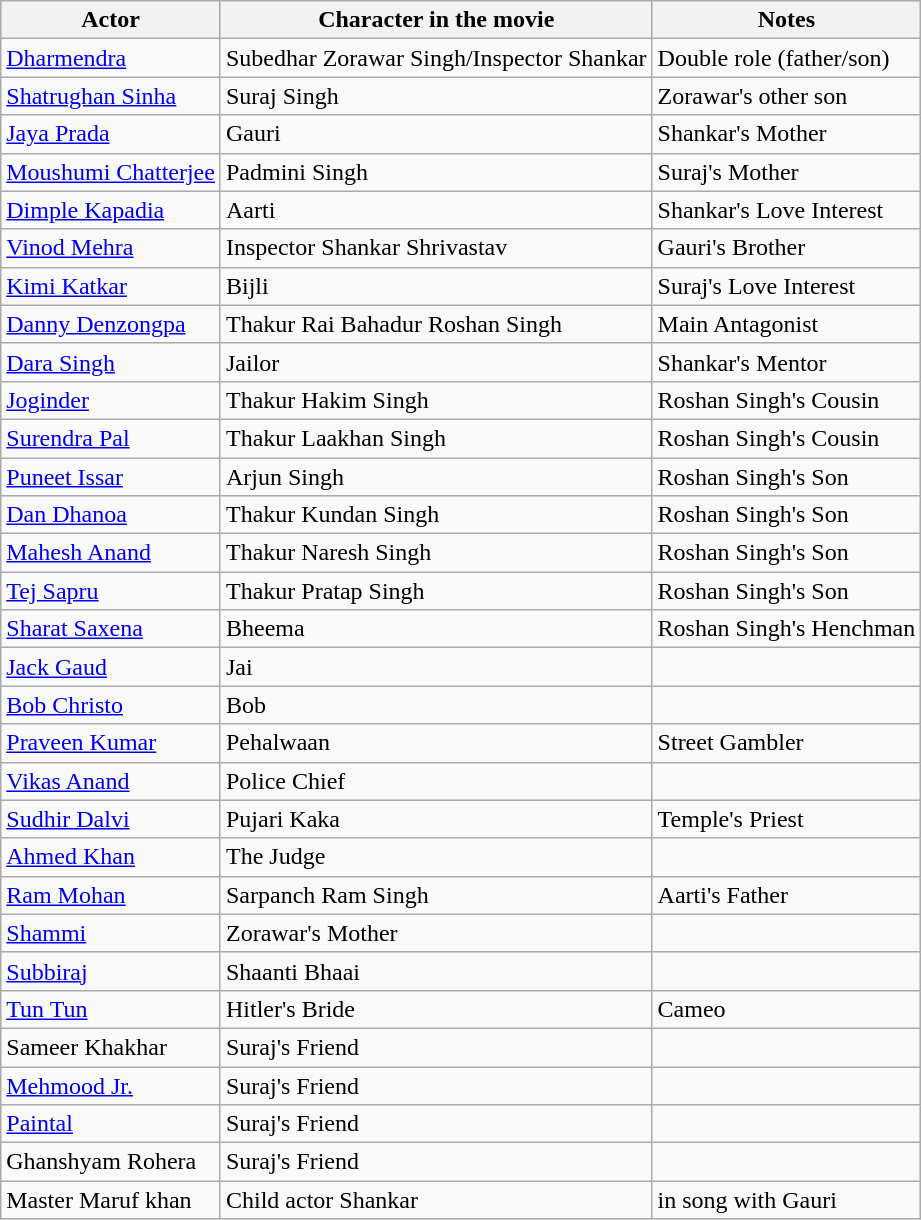<table class="wikitable">
<tr>
<th>Actor</th>
<th>Character in the movie</th>
<th>Notes</th>
</tr>
<tr>
<td><a href='#'>Dharmendra</a></td>
<td>Subedhar Zorawar Singh/Inspector Shankar</td>
<td>Double role (father/son)</td>
</tr>
<tr>
<td><a href='#'>Shatrughan Sinha</a></td>
<td>Suraj Singh</td>
<td>Zorawar's other son</td>
</tr>
<tr>
<td><a href='#'>Jaya Prada</a></td>
<td>Gauri</td>
<td>Shankar's Mother</td>
</tr>
<tr>
<td><a href='#'>Moushumi Chatterjee</a></td>
<td>Padmini Singh</td>
<td>Suraj's Mother</td>
</tr>
<tr>
<td><a href='#'>Dimple Kapadia</a></td>
<td>Aarti</td>
<td>Shankar's Love Interest</td>
</tr>
<tr>
<td><a href='#'>Vinod Mehra</a></td>
<td>Inspector Shankar Shrivastav</td>
<td>Gauri's Brother</td>
</tr>
<tr>
<td><a href='#'>Kimi Katkar</a></td>
<td>Bijli</td>
<td>Suraj's Love Interest</td>
</tr>
<tr>
<td><a href='#'>Danny Denzongpa</a></td>
<td>Thakur Rai Bahadur Roshan Singh</td>
<td>Main Antagonist</td>
</tr>
<tr>
<td><a href='#'>Dara Singh</a></td>
<td>Jailor</td>
<td>Shankar's Mentor</td>
</tr>
<tr>
<td><a href='#'>Joginder</a></td>
<td>Thakur Hakim Singh</td>
<td>Roshan Singh's Cousin</td>
</tr>
<tr>
<td><a href='#'>Surendra Pal</a></td>
<td>Thakur Laakhan Singh</td>
<td>Roshan Singh's Cousin</td>
</tr>
<tr>
<td><a href='#'>Puneet Issar</a></td>
<td>Arjun Singh</td>
<td>Roshan Singh's Son</td>
</tr>
<tr>
<td><a href='#'>Dan Dhanoa</a></td>
<td>Thakur Kundan Singh</td>
<td>Roshan Singh's Son</td>
</tr>
<tr>
<td><a href='#'>Mahesh Anand</a></td>
<td>Thakur Naresh Singh</td>
<td>Roshan Singh's Son</td>
</tr>
<tr>
<td><a href='#'>Tej Sapru</a></td>
<td>Thakur Pratap Singh</td>
<td>Roshan Singh's Son</td>
</tr>
<tr>
<td><a href='#'>Sharat Saxena</a></td>
<td>Bheema</td>
<td>Roshan Singh's Henchman</td>
</tr>
<tr>
<td><a href='#'>Jack Gaud</a></td>
<td>Jai</td>
<td></td>
</tr>
<tr>
<td><a href='#'>Bob Christo</a></td>
<td>Bob</td>
<td></td>
</tr>
<tr>
<td><a href='#'>Praveen Kumar</a></td>
<td>Pehalwaan</td>
<td>Street Gambler</td>
</tr>
<tr>
<td><a href='#'>Vikas Anand</a></td>
<td>Police Chief</td>
<td></td>
</tr>
<tr>
<td><a href='#'>Sudhir Dalvi</a></td>
<td>Pujari Kaka</td>
<td>Temple's Priest</td>
</tr>
<tr>
<td><a href='#'>Ahmed Khan</a></td>
<td>The Judge</td>
<td></td>
</tr>
<tr>
<td><a href='#'>Ram Mohan</a></td>
<td>Sarpanch Ram Singh</td>
<td>Aarti's Father</td>
</tr>
<tr>
<td><a href='#'>Shammi</a></td>
<td>Zorawar's Mother</td>
<td></td>
</tr>
<tr>
<td><a href='#'>Subbiraj</a></td>
<td>Shaanti Bhaai</td>
<td></td>
</tr>
<tr>
<td><a href='#'>Tun Tun</a></td>
<td>Hitler's Bride</td>
<td>Cameo</td>
</tr>
<tr>
<td>Sameer Khakhar</td>
<td>Suraj's Friend</td>
<td></td>
</tr>
<tr>
<td><a href='#'>Mehmood Jr.</a></td>
<td>Suraj's Friend</td>
<td></td>
</tr>
<tr>
<td><a href='#'>Paintal</a></td>
<td>Suraj's Friend</td>
<td></td>
</tr>
<tr>
<td>Ghanshyam Rohera</td>
<td>Suraj's Friend</td>
<td></td>
</tr>
<tr>
<td>Master Maruf khan</td>
<td>Child actor Shankar</td>
<td>in song with Gauri</td>
</tr>
</table>
